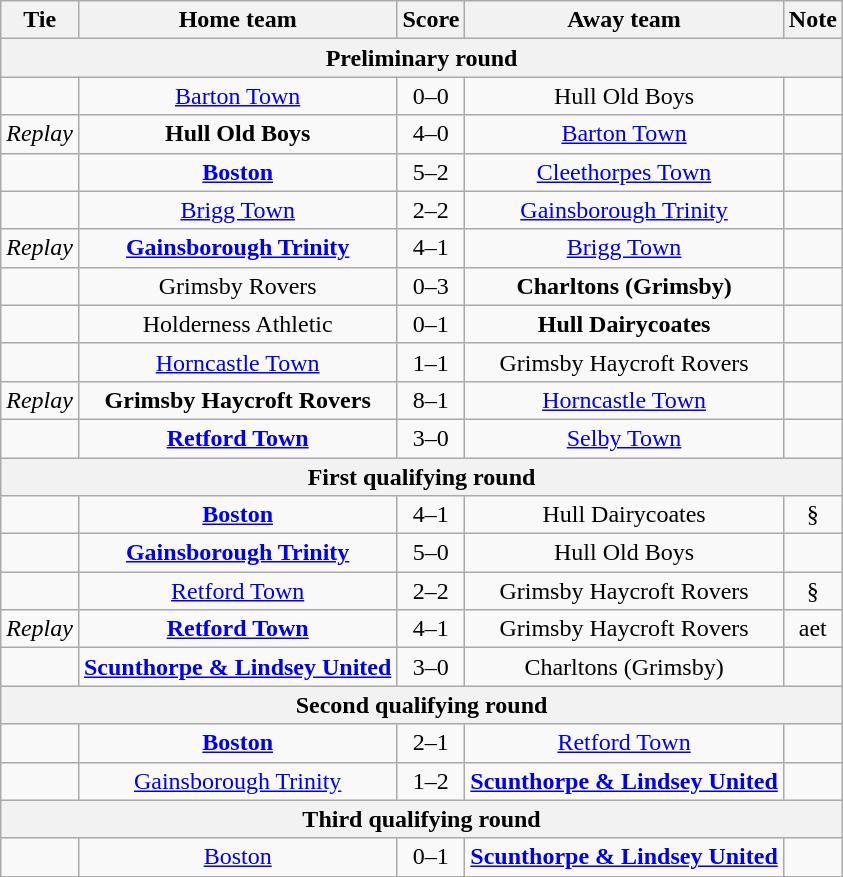<table class="wikitable" style="text-align:center;">
<tr>
<th>Tie</th>
<th>Home team</th>
<th>Score</th>
<th>Away team</th>
<th>Note</th>
</tr>
<tr>
<th colspan=5>Preliminary round</th>
</tr>
<tr>
<td></td>
<td><a href='#'>Barton Town</a></td>
<td>0–0</td>
<td>Hull Old Boys</td>
<td></td>
</tr>
<tr>
<td><em>Replay</em></td>
<td><strong>Hull Old Boys</strong></td>
<td>4–0</td>
<td><a href='#'>Barton Town</a></td>
<td></td>
</tr>
<tr>
<td></td>
<td><strong><a href='#'>Boston</a></strong></td>
<td>5–2</td>
<td><a href='#'>Cleethorpes Town</a></td>
<td></td>
</tr>
<tr>
<td></td>
<td><a href='#'>Brigg Town</a></td>
<td>2–2</td>
<td><a href='#'>Gainsborough Trinity</a></td>
<td></td>
</tr>
<tr>
<td><em>Replay</em></td>
<td><strong><a href='#'>Gainsborough Trinity</a></strong></td>
<td>4–1</td>
<td><a href='#'>Brigg Town</a></td>
<td></td>
</tr>
<tr>
<td></td>
<td>Grimsby Rovers</td>
<td>0–3</td>
<td><strong>Charltons (Grimsby)</strong></td>
<td></td>
</tr>
<tr>
<td></td>
<td>Holderness Athletic</td>
<td>0–1</td>
<td><strong>Hull Dairycoates</strong></td>
<td></td>
</tr>
<tr>
<td></td>
<td><a href='#'>Horncastle Town</a></td>
<td>1–1</td>
<td>Grimsby Haycroft Rovers</td>
<td></td>
</tr>
<tr>
<td><em>Replay</em></td>
<td><strong>Grimsby Haycroft Rovers</strong></td>
<td>8–1</td>
<td><a href='#'>Horncastle Town</a></td>
</tr>
<tr>
<td></td>
<td><strong><a href='#'>Retford Town</a></strong></td>
<td>3–0</td>
<td><a href='#'>Selby Town</a></td>
<td></td>
</tr>
<tr>
<th colspan=5>First qualifying round</th>
</tr>
<tr>
<td></td>
<td><strong><a href='#'>Boston</a></strong></td>
<td>4–1</td>
<td>Hull Dairycoates</td>
<td>§</td>
</tr>
<tr>
<td></td>
<td><strong><a href='#'>Gainsborough Trinity</a></strong></td>
<td>5–0</td>
<td>Hull Old Boys</td>
<td></td>
</tr>
<tr>
<td></td>
<td><a href='#'>Retford Town</a></td>
<td>2–2</td>
<td>Grimsby Haycroft Rovers</td>
<td>§</td>
</tr>
<tr>
<td><em>Replay</em></td>
<td><strong><a href='#'>Retford Town</a></strong></td>
<td>4–1</td>
<td>Grimsby Haycroft Rovers</td>
<td>aet</td>
</tr>
<tr>
<td></td>
<td><strong><a href='#'>Scunthorpe & Lindsey United</a></strong></td>
<td>3–0</td>
<td>Charltons (Grimsby)</td>
<td></td>
</tr>
<tr>
<th colspan=5>Second qualifying round</th>
</tr>
<tr>
<td></td>
<td><strong><a href='#'>Boston</a></strong></td>
<td>2–1</td>
<td><a href='#'>Retford Town</a></td>
<td></td>
</tr>
<tr>
<td></td>
<td><a href='#'>Gainsborough Trinity</a></td>
<td>1–2</td>
<td><strong><a href='#'>Scunthorpe & Lindsey United</a></strong></td>
<td></td>
</tr>
<tr>
<th colspan=5>Third qualifying round</th>
</tr>
<tr>
<td></td>
<td><a href='#'>Boston</a></td>
<td>0–1</td>
<td><strong><a href='#'>Scunthorpe & Lindsey United</a></strong></td>
<td></td>
</tr>
<tr>
</tr>
</table>
